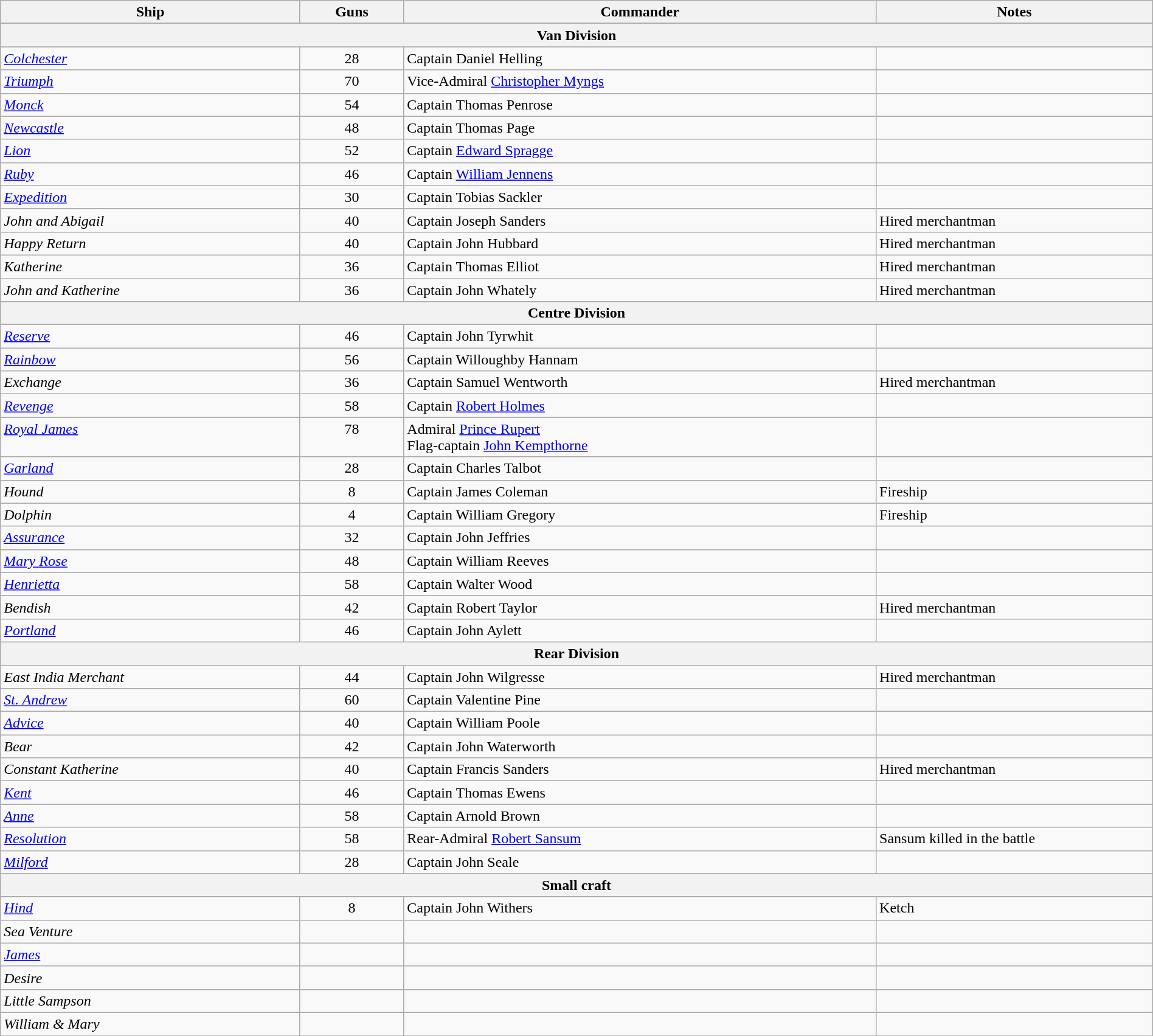<table class="wikitable" width=100%>
<tr valign="top">
<th width="26%">Ship</th>
<th width=9%; align= center>Guns</th>
<th width="41%">Commander</th>
<th width="25%">Notes</th>
</tr>
<tr valign="top">
</tr>
<tr valign="top">
<th colspan="8" bgcolor="white">Van Division</th>
</tr>
<tr valign="top">
</tr>
<tr valign="top">
<td align= left><a href='#'><em>Colchester</em></a></td>
<td align= center>28</td>
<td align= left>Captain Daniel Helling</td>
<td align= left></td>
</tr>
<tr valign="top">
<td align= left><a href='#'><em>Triumph</em></a></td>
<td align= center>70</td>
<td align= left>Vice-Admiral <a href='#'>Christopher Myngs</a></td>
<td align= left></td>
</tr>
<tr valign="top">
<td align= left><a href='#'><em>Monck</em></a></td>
<td align= center>54</td>
<td align= left>Captain Thomas Penrose</td>
<td align= left></td>
</tr>
<tr valign="top">
<td align= left><a href='#'><em>Newcastle</em></a></td>
<td align= center>48</td>
<td align= left>Captain Thomas Page</td>
<td align= left></td>
</tr>
<tr valign="top">
<td align= left><a href='#'><em>Lion</em></a></td>
<td align= center>52</td>
<td align= left>Captain <a href='#'>Edward Spragge</a></td>
<td align= left></td>
</tr>
<tr valign="top">
<td align= left><a href='#'><em>Ruby</em></a></td>
<td align= center>46</td>
<td align= left>Captain <a href='#'>William Jennens</a></td>
<td align= left></td>
</tr>
<tr valign="top">
<td align= left><a href='#'><em>Expedition</em></a></td>
<td align= center>30</td>
<td align= left>Captain Tobias Sackler</td>
<td align= left></td>
</tr>
<tr valign="top">
<td align= left><em>John and Abigail</em></td>
<td align= center>40</td>
<td align= left>Captain Joseph Sanders</td>
<td align= left>Hired merchantman</td>
</tr>
<tr valign="top">
<td align= left><em>Happy Return</em></td>
<td align= center>40</td>
<td align= left>Captain John Hubbard</td>
<td align= left>Hired merchantman</td>
</tr>
<tr valign="top">
<td align= left><em>Katherine</em></td>
<td align= center>36</td>
<td align= left>Captain Thomas Elliot</td>
<td align= left>Hired merchantman</td>
</tr>
<tr valign="top">
<td align= left><em>John and Katherine</em></td>
<td align= center>36</td>
<td align= left>Captain John Whately</td>
<td align= left>Hired merchantman</td>
</tr>
<tr valign="top">
<th colspan="8" bgcolor="white">Centre Division</th>
</tr>
<tr valign="top">
<td align= left><a href='#'><em>Reserve</em></a></td>
<td align= center>46</td>
<td align= left>Captain John Tyrwhit</td>
<td align= left></td>
</tr>
<tr valign="top">
<td align= left><a href='#'><em>Rainbow</em></a></td>
<td align= center>56</td>
<td align= left>Captain Willoughby Hannam</td>
<td align= left></td>
</tr>
<tr valign="top">
<td align= left><em>Exchange</em></td>
<td align= center>36</td>
<td align= left>Captain Samuel Wentworth</td>
<td align= left>Hired merchantman</td>
</tr>
<tr valign="top">
<td align= left><a href='#'><em>Revenge</em></a></td>
<td align= center>58</td>
<td align= left>Captain <a href='#'>Robert Holmes</a></td>
<td align= left></td>
</tr>
<tr valign="top">
<td align= left><a href='#'><em>Royal James</em></a></td>
<td align= center>78</td>
<td align= left>Admiral <a href='#'>Prince Rupert</a><br>Flag-captain <a href='#'>John Kempthorne</a></td>
<td align= left></td>
</tr>
<tr valign="top">
<td align= left><a href='#'><em>Garland </em></a></td>
<td align= center>28</td>
<td align= left>Captain Charles Talbot</td>
<td align= left></td>
</tr>
<tr valign="top">
<td align= left><em>Hound</em></td>
<td align= center>8</td>
<td align= left>Captain James Coleman</td>
<td align= left>Fireship</td>
</tr>
<tr valign="top">
<td align= left><em>Dolphin</em></td>
<td align= center>4</td>
<td align= left>Captain William Gregory</td>
<td align= left>Fireship</td>
</tr>
<tr valign="top">
<td align= left><a href='#'><em>Assurance</em></a></td>
<td align= center>32</td>
<td align= left>Captain John Jeffries</td>
<td align= left></td>
</tr>
<tr valign="top">
<td align= left><a href='#'><em>Mary Rose</em></a></td>
<td align= center>48</td>
<td align= left>Captain William Reeves</td>
<td align= left></td>
</tr>
<tr valign="top">
<td align= left><a href='#'><em>Henrietta</em></a></td>
<td align= center>58</td>
<td align= left>Captain Walter Wood</td>
<td align= left></td>
</tr>
<tr valign="top">
<td align= left><em>Bendish</em></td>
<td align= center>42</td>
<td align= left>Captain Robert Taylor</td>
<td align= left>Hired merchantman</td>
</tr>
<tr valign="top">
<td align= left><a href='#'><em>Portland</em></a></td>
<td align= center>46</td>
<td align= left>Captain John Aylett</td>
<td align= left></td>
</tr>
<tr valign="top">
<th colspan="8" bgcolor="white">Rear Division</th>
</tr>
<tr valign="top">
<td align= left><em>East India Merchant</em></td>
<td align= center>44</td>
<td align= left>Captain John Wilgresse</td>
<td align= left>Hired merchantman</td>
</tr>
<tr valign="top">
<td align= left><a href='#'><em>St. Andrew </em></a></td>
<td align= center>60</td>
<td align= left>Captain Valentine Pine</td>
<td align= left></td>
</tr>
<tr valign="top">
<td align= left><a href='#'><em>Advice</em></a></td>
<td align= center>40</td>
<td align= left>Captain William Poole</td>
<td align= left></td>
</tr>
<tr valign="top">
<td align= left><em>Bear</em></td>
<td align= center>42</td>
<td align= left>Captain John Waterworth</td>
<td align= left></td>
</tr>
<tr valign="top">
<td align= left><em>Constant Katherine</em></td>
<td align= center>40</td>
<td align= left>Captain Francis Sanders</td>
<td align= left>Hired merchantman</td>
</tr>
<tr valign="top">
<td align= left><a href='#'><em>Kent</em></a></td>
<td align= center>46</td>
<td align= left>Captain Thomas Ewens</td>
<td align= left></td>
</tr>
<tr valign="top">
<td align= left><a href='#'><em>Anne</em></a></td>
<td align= center>58</td>
<td align= left>Captain Arnold Brown</td>
<td align= left></td>
</tr>
<tr valign="top">
<td align= left><a href='#'><em>Resolution</em></a></td>
<td align= center>58</td>
<td align= left>Rear-Admiral <a href='#'>Robert Sansum</a></td>
<td align= left>Sansum killed in the battle</td>
</tr>
<tr valign="top">
<td align= left><a href='#'><em>Milford</em></a></td>
<td align= center>28</td>
<td align= left>Captain John Seale</td>
<td align= left></td>
</tr>
<tr valign="top">
</tr>
<tr valign="top">
<th colspan="8" bgcolor="white">Small craft</th>
</tr>
<tr valign="top">
</tr>
<tr valign="top">
<td align= left><a href='#'><em>Hind</em></a></td>
<td align= center>8</td>
<td align= left>Captain John Withers</td>
<td align= left>Ketch</td>
</tr>
<tr valign="top">
<td align= left><em>Sea Venture</em></td>
<td align= center></td>
<td align= left></td>
<td align= left></td>
</tr>
<tr valign="top">
<td align= left><a href='#'><em>James</em></a></td>
<td align= center></td>
<td align= left></td>
<td align= left></td>
</tr>
<tr valign="top">
<td align= left><em>Desire</em></td>
<td align= center></td>
<td align= left></td>
<td align= left></td>
</tr>
<tr valign="top">
<td align= left><em>Little Sampson</em></td>
<td align= center></td>
<td align= left></td>
<td align= left></td>
</tr>
<tr valign="top">
<td align= left><em>William & Mary</em></td>
<td align= center></td>
<td align= left></td>
<td align= left></td>
</tr>
<tr valign="top">
</tr>
<tr>
</tr>
</table>
